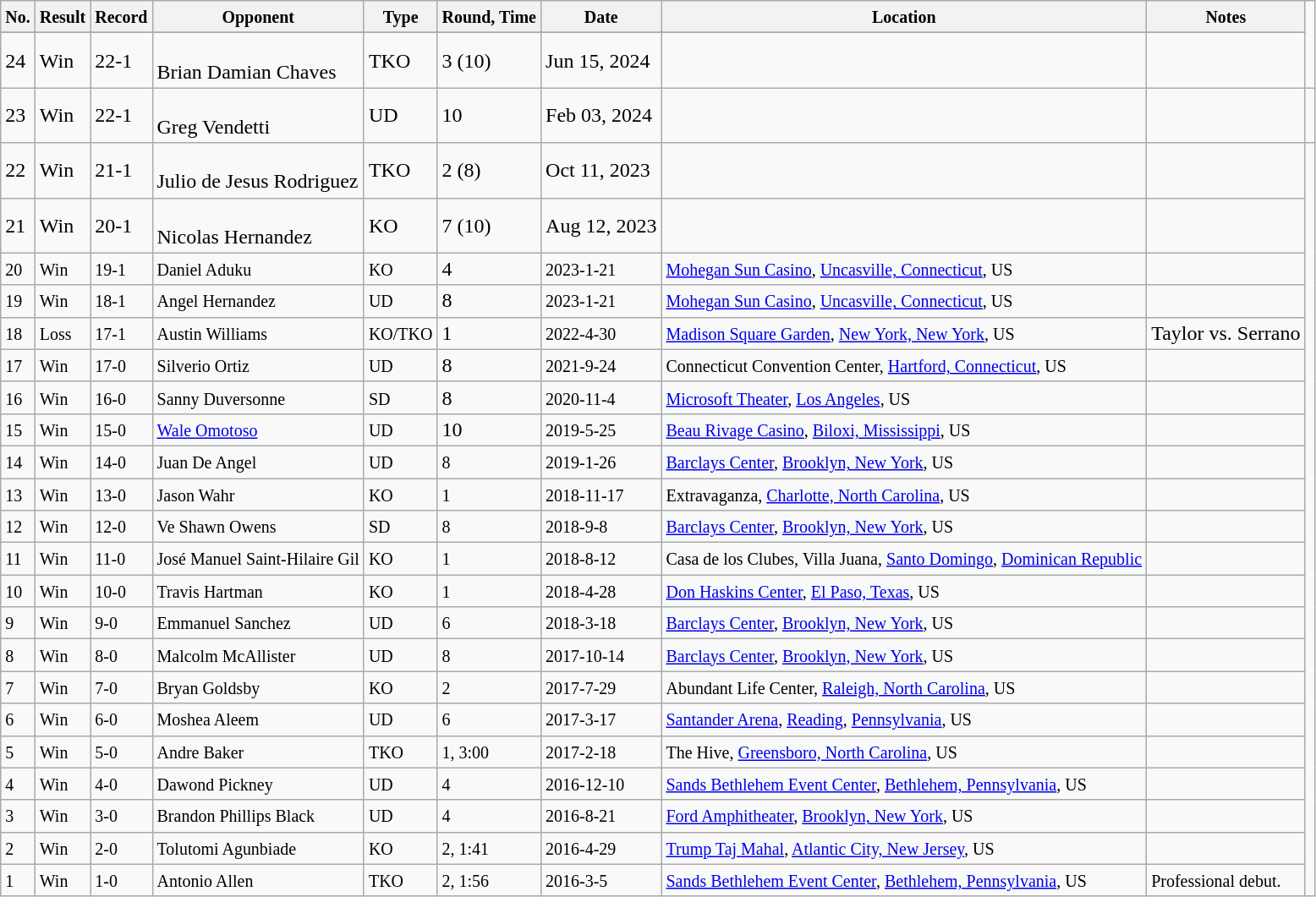<table class="wikitable">
<tr>
<th><small>No.</small></th>
<th><small>Result</small></th>
<th><small>Record</small></th>
<th><small>Opponent</small></th>
<th><small>Type</small></th>
<th><small>Round, Time</small></th>
<th><small>Date</small></th>
<th><small>Location</small></th>
<th><small>Notes</small></th>
</tr>
<tr>
</tr>
<tr>
<td>24</td>
<td> Win</td>
<td>22-1</td>
<td style="text-align:left;"><br>Brian Damian Chaves</td>
<td>TKO</td>
<td>3 (10) </td>
<td>Jun 15, 2024</td>
<td style="text-align:left;"><br></td>
<td></td>
</tr>
<tr>
<td>23</td>
<td> Win</td>
<td>22-1</td>
<td style="text-align:left;"><br>Greg Vendetti</td>
<td>UD</td>
<td>10</td>
<td>Feb 03, 2024</td>
<td style="text-align:left;"><br></td>
<td style="text-align:left;"></td>
<td></td>
</tr>
<tr>
<td>22</td>
<td> Win</td>
<td>21-1</td>
<td style="text-align:left;"><br>Julio de Jesus Rodriguez</td>
<td>TKO</td>
<td>2 (8) </td>
<td>Oct 11, 2023</td>
<td style="text-align:left;"><br></td>
<td></td>
</tr>
<tr>
<td>21</td>
<td> Win</td>
<td>20-1</td>
<td style="text-align:left;"><br>Nicolas Hernandez</td>
<td>KO</td>
<td>7 (10) </td>
<td>Aug 12, 2023</td>
<td style="text-align:left;"><br></td>
<td style="text-align:left;"></td>
</tr>
<tr>
<td><small>20</small></td>
<td><small>Win</small></td>
<td><small>19-1</small></td>
<td><small> Daniel Aduku</small></td>
<td><small>KO</small></td>
<td>4</td>
<td><small>2023-1-21</small></td>
<td><small> <a href='#'>Mohegan Sun Casino</a>, <a href='#'>Uncasville, Connecticut</a>, US</small></td>
<td style="text-align:left;"></td>
</tr>
<tr>
<td><small>19</small></td>
<td><small>Win</small></td>
<td><small>18-1</small></td>
<td><small> Angel Hernandez</small></td>
<td><small>UD</small></td>
<td>8</td>
<td><small>2023-1-21</small></td>
<td><small> <a href='#'>Mohegan Sun Casino</a>, <a href='#'>Uncasville, Connecticut</a>, US</small></td>
<td></td>
</tr>
<tr>
<td><small>18</small></td>
<td><small>Loss</small></td>
<td><small>17-1</small></td>
<td><small> Austin Williams</small></td>
<td><small>KO/TKO</small></td>
<td>1</td>
<td><small>2022-4-30</small></td>
<td><small> <a href='#'>Madison Square Garden</a>, <a href='#'>New York, New York</a>, US</small></td>
<td>Taylor vs. Serrano</td>
</tr>
<tr>
<td><small>17</small></td>
<td><small>Win</small></td>
<td><small>17-0</small></td>
<td><small> Silverio Ortiz</small></td>
<td><small>UD</small></td>
<td>8</td>
<td><small>2021-9-24</small></td>
<td><small> Connecticut Convention Center, <a href='#'>Hartford, Connecticut</a>, US</small></td>
<td></td>
</tr>
<tr>
<td><small>16</small></td>
<td><small>Win</small></td>
<td><small>16-0</small></td>
<td><small> Sanny Duversonne</small></td>
<td><small>SD</small></td>
<td>8</td>
<td><small>2020-11-4</small></td>
<td><small> <a href='#'>Microsoft Theater</a>, <a href='#'>Los Angeles</a>, US</small></td>
<td></td>
</tr>
<tr>
<td><small>15</small></td>
<td><small>Win</small></td>
<td><small>15-0</small></td>
<td><small> <a href='#'>Wale Omotoso</a></small></td>
<td><small>UD</small></td>
<td>10</td>
<td><small>2019-5-25</small></td>
<td><small> <a href='#'>Beau Rivage Casino</a>, <a href='#'>Biloxi, Mississippi</a>, US</small></td>
<td></td>
</tr>
<tr>
<td><small>14</small></td>
<td><small>Win</small></td>
<td><small>14-0</small></td>
<td><small> Juan De Angel</small></td>
<td><small>UD</small></td>
<td><small>8</small></td>
<td><small>2019-1-26</small></td>
<td><small> <a href='#'>Barclays Center</a>, <a href='#'>Brooklyn, New York</a>, US</small></td>
<td></td>
</tr>
<tr>
<td><small>13</small></td>
<td><small>Win</small></td>
<td><small>13-0</small></td>
<td><small> Jason Wahr</small></td>
<td><small>KO</small></td>
<td><small>1</small></td>
<td><small>2018-11-17</small></td>
<td><small> Extravaganza, <a href='#'>Charlotte, North Carolina</a>, US</small></td>
<td></td>
</tr>
<tr>
<td><small>12</small></td>
<td><small>Win</small></td>
<td><small>12-0</small></td>
<td><small> Ve Shawn Owens</small></td>
<td><small>SD</small></td>
<td><small>8</small></td>
<td><small>2018-9-8</small></td>
<td><small> <a href='#'>Barclays Center</a>, <a href='#'>Brooklyn, New York</a>, US</small></td>
<td></td>
</tr>
<tr>
<td><small>11</small></td>
<td><small>Win</small></td>
<td><small>11-0</small></td>
<td><small> José Manuel Saint-Hilaire Gil</small></td>
<td><small>KO</small></td>
<td><small>1</small></td>
<td><small>2018-8-12</small></td>
<td><small> Casa de los Clubes, Villa Juana, <a href='#'>Santo Domingo</a>, <a href='#'>Dominican Republic</a></small></td>
<td></td>
</tr>
<tr>
<td><small>10</small></td>
<td><small>Win</small></td>
<td><small>10-0</small></td>
<td><small> Travis Hartman</small></td>
<td><small>KO</small></td>
<td><small>1</small></td>
<td><small>2018-4-28</small></td>
<td><small> <a href='#'>Don Haskins Center</a>, <a href='#'>El Paso, Texas</a>, US</small></td>
<td></td>
</tr>
<tr>
<td><small>9</small></td>
<td><small>Win</small></td>
<td><small>9-0</small></td>
<td><small> Emmanuel Sanchez</small></td>
<td><small>UD</small></td>
<td><small>6</small></td>
<td><small>2018-3-18</small></td>
<td><small> <a href='#'>Barclays Center</a>, <a href='#'>Brooklyn, New York</a>, US</small></td>
<td></td>
</tr>
<tr>
<td><small>8</small></td>
<td><small>Win</small></td>
<td><small>8-0</small></td>
<td><small> Malcolm McAllister</small></td>
<td><small>UD</small></td>
<td><small>8</small></td>
<td><small>2017-10-14</small></td>
<td><small> <a href='#'>Barclays Center</a>, <a href='#'>Brooklyn, New York</a>, US</small></td>
<td></td>
</tr>
<tr>
<td><small>7</small></td>
<td><small>Win</small></td>
<td><small>7-0</small></td>
<td><small> Bryan Goldsby</small></td>
<td><small>KO</small></td>
<td><small>2</small></td>
<td><small>2017-7-29</small></td>
<td><small> Abundant Life Center, <a href='#'>Raleigh, North Carolina</a>, US</small></td>
<td></td>
</tr>
<tr>
<td><small>6</small></td>
<td><small>Win</small></td>
<td><small>6-0</small></td>
<td><small> Moshea Aleem</small></td>
<td><small>UD</small></td>
<td><small>6</small></td>
<td><small>2017-3-17</small></td>
<td><small> <a href='#'>Santander Arena</a>, <a href='#'>Reading</a>, <a href='#'>Pennsylvania</a>, US</small></td>
<td></td>
</tr>
<tr>
<td><small>5</small></td>
<td><small>Win</small></td>
<td><small>5-0</small></td>
<td><small> Andre Baker</small></td>
<td><small>TKO</small></td>
<td><small>1, 3:00</small></td>
<td><small>2017-2-18</small></td>
<td><small> The Hive, <a href='#'>Greensboro, North Carolina</a>, US</small></td>
<td></td>
</tr>
<tr>
<td><small>4</small></td>
<td><small>Win</small></td>
<td><small>4-0</small></td>
<td><small> Dawond Pickney</small></td>
<td><small>UD</small></td>
<td><small>4</small></td>
<td><small>2016-12-10</small></td>
<td><small> <a href='#'>Sands Bethlehem Event Center</a>, <a href='#'>Bethlehem, Pennsylvania</a>, US</small></td>
<td></td>
</tr>
<tr>
<td><small>3</small></td>
<td><small>Win</small></td>
<td><small>3-0</small></td>
<td><small> Brandon Phillips Black</small></td>
<td><small>UD</small></td>
<td><small>4</small></td>
<td><small>2016-8-21</small></td>
<td><small> <a href='#'>Ford Amphitheater</a>, <a href='#'>Brooklyn, New York</a>, US</small></td>
<td></td>
</tr>
<tr>
<td><small>2</small></td>
<td><small>Win</small></td>
<td><small>2-0</small></td>
<td><small> Tolutomi Agunbiade</small></td>
<td><small>KO</small></td>
<td><small>2, 1:41</small></td>
<td><small>2016-4-29</small></td>
<td><small> <a href='#'>Trump Taj Mahal</a>, <a href='#'>Atlantic City, New Jersey</a>, US</small></td>
<td></td>
</tr>
<tr>
<td><small>1</small></td>
<td><small>Win</small></td>
<td><small>1-0</small></td>
<td><small> Antonio Allen</small></td>
<td><small>TKO</small></td>
<td><small>2, 1:56</small></td>
<td><small>2016-3-5</small></td>
<td><small> <a href='#'>Sands Bethlehem Event Center</a>, <a href='#'>Bethlehem, Pennsylvania</a>, US</small></td>
<td><small>Professional debut.</small></td>
</tr>
</table>
